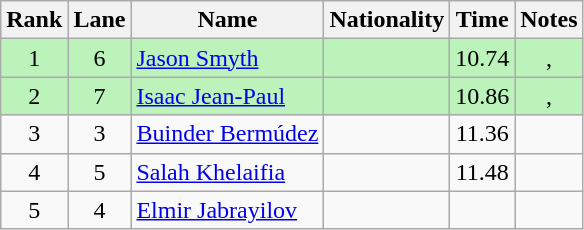<table class="wikitable sortable" style="text-align:center">
<tr>
<th>Rank</th>
<th>Lane</th>
<th>Name</th>
<th>Nationality</th>
<th>Time</th>
<th>Notes</th>
</tr>
<tr bgcolor=bbf3bb>
<td>1</td>
<td>6</td>
<td align="left"><a href='#'>Jason Smyth</a></td>
<td align="left"></td>
<td>10.74</td>
<td>, </td>
</tr>
<tr bgcolor=bbf3bb>
<td>2</td>
<td>7</td>
<td align="left"><a href='#'>Isaac Jean-Paul</a></td>
<td align="left"></td>
<td>10.86</td>
<td>, </td>
</tr>
<tr>
<td>3</td>
<td>3</td>
<td align="left"><a href='#'>Buinder Bermúdez</a></td>
<td align="left"></td>
<td>11.36</td>
<td></td>
</tr>
<tr>
<td>4</td>
<td>5</td>
<td align="left"><a href='#'>Salah Khelaifia</a></td>
<td align="left"></td>
<td>11.48</td>
<td></td>
</tr>
<tr>
<td>5</td>
<td>4</td>
<td align="left"><a href='#'>Elmir Jabrayilov</a></td>
<td align="left"></td>
<td></td>
<td></td>
</tr>
</table>
